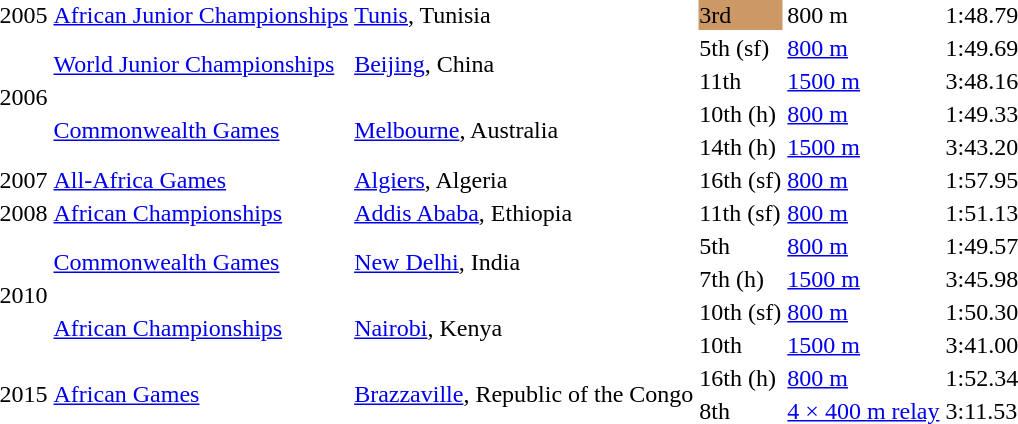<table>
<tr>
<td>2005</td>
<td><a href='#'>African Junior Championships</a></td>
<td><a href='#'>Tunis</a>, Tunisia</td>
<td bgcolor=cc9966>3rd</td>
<td>800 m</td>
<td>1:48.79</td>
</tr>
<tr>
<td rowspan=4>2006</td>
<td rowspan=2><a href='#'>World Junior Championships</a></td>
<td rowspan=2><a href='#'>Beijing</a>, China</td>
<td>5th (sf)</td>
<td><a href='#'>800 m</a></td>
<td>1:49.69</td>
</tr>
<tr>
<td>11th</td>
<td><a href='#'>1500 m</a></td>
<td>3:48.16</td>
</tr>
<tr>
<td rowspan=2><a href='#'>Commonwealth Games</a></td>
<td rowspan=2><a href='#'>Melbourne</a>, Australia</td>
<td>10th (h)</td>
<td><a href='#'>800 m</a></td>
<td>1:49.33</td>
</tr>
<tr>
<td>14th (h)</td>
<td><a href='#'>1500 m</a></td>
<td>3:43.20</td>
</tr>
<tr>
<td>2007</td>
<td><a href='#'>All-Africa Games</a></td>
<td><a href='#'>Algiers</a>, Algeria</td>
<td>16th (sf)</td>
<td><a href='#'>800 m</a></td>
<td>1:57.95</td>
</tr>
<tr>
<td>2008</td>
<td><a href='#'>African Championships</a></td>
<td><a href='#'>Addis Ababa</a>, Ethiopia</td>
<td>11th (sf)</td>
<td><a href='#'>800 m</a></td>
<td>1:51.13</td>
</tr>
<tr>
<td rowspan=4>2010</td>
<td rowspan=2><a href='#'>Commonwealth Games</a></td>
<td rowspan=2><a href='#'>New Delhi</a>, India</td>
<td>5th</td>
<td><a href='#'>800 m</a></td>
<td>1:49.57</td>
</tr>
<tr>
<td>7th (h)</td>
<td><a href='#'>1500 m</a></td>
<td>3:45.98</td>
</tr>
<tr>
<td rowspan=2><a href='#'>African Championships</a></td>
<td rowspan=2><a href='#'>Nairobi</a>, Kenya</td>
<td>10th (sf)</td>
<td><a href='#'>800 m</a></td>
<td>1:50.30</td>
</tr>
<tr>
<td>10th</td>
<td><a href='#'>1500 m</a></td>
<td>3:41.00</td>
</tr>
<tr>
<td rowspan=2>2015</td>
<td rowspan=2><a href='#'>African Games</a></td>
<td rowspan=2><a href='#'>Brazzaville</a>, Republic of the Congo</td>
<td>16th (h)</td>
<td><a href='#'>800 m</a></td>
<td>1:52.34</td>
</tr>
<tr>
<td>8th</td>
<td><a href='#'>4 × 400 m relay</a></td>
<td>3:11.53</td>
</tr>
</table>
